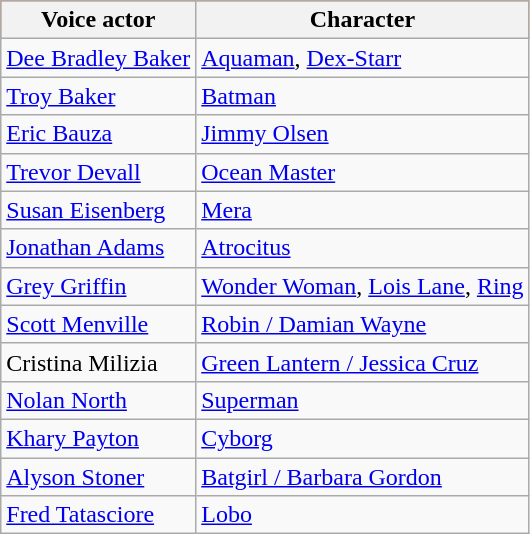<table class="wikitable sortable">
<tr style="background:rgb(255,85,0);">
<th>Voice actor</th>
<th>Character</th>
</tr>
<tr>
<td><a href='#'>Dee Bradley Baker</a></td>
<td><a href='#'>Aquaman</a>, <a href='#'>Dex-Starr</a></td>
</tr>
<tr>
<td><a href='#'>Troy Baker</a></td>
<td><a href='#'>Batman</a></td>
</tr>
<tr>
<td><a href='#'>Eric Bauza</a></td>
<td><a href='#'>Jimmy Olsen</a></td>
</tr>
<tr>
<td><a href='#'>Trevor Devall</a></td>
<td><a href='#'>Ocean Master</a></td>
</tr>
<tr>
<td><a href='#'>Susan Eisenberg</a></td>
<td><a href='#'>Mera</a></td>
</tr>
<tr>
<td><a href='#'>Jonathan Adams</a></td>
<td><a href='#'>Atrocitus</a></td>
</tr>
<tr>
<td><a href='#'>Grey Griffin</a></td>
<td><a href='#'>Wonder Woman</a>, <a href='#'>Lois Lane</a>, <a href='#'>Ring</a></td>
</tr>
<tr>
<td><a href='#'>Scott Menville</a></td>
<td><a href='#'>Robin / Damian Wayne</a></td>
</tr>
<tr>
<td>Cristina Milizia</td>
<td><a href='#'>Green Lantern / Jessica Cruz</a></td>
</tr>
<tr>
<td><a href='#'>Nolan North</a></td>
<td><a href='#'>Superman</a></td>
</tr>
<tr>
<td><a href='#'>Khary Payton</a></td>
<td><a href='#'>Cyborg</a></td>
</tr>
<tr>
<td><a href='#'>Alyson Stoner</a></td>
<td><a href='#'>Batgirl / Barbara Gordon</a></td>
</tr>
<tr>
<td><a href='#'>Fred Tatasciore</a></td>
<td><a href='#'>Lobo</a></td>
</tr>
</table>
